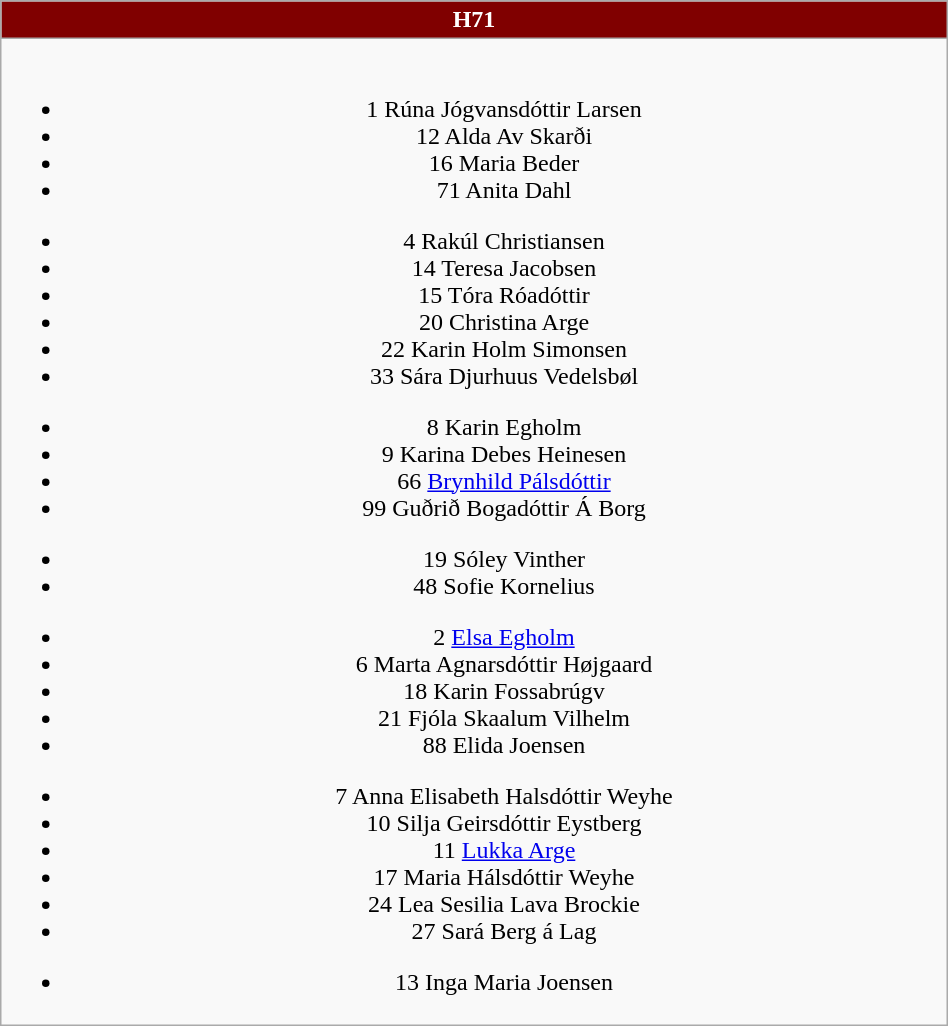<table class="wikitable" style="font-size:100%; text-align:center; width:50%">
<tr>
<th colspan=5 style="background-color:maroon;color:white;text-align:center;">H71</th>
</tr>
<tr>
<td><br>
<ul><li>1  Rúna Jógvansdóttir Larsen</li><li>12  Alda Av Skarði</li><li>16  Maria Beder</li><li>71  Anita Dahl</li></ul><ul><li>4  Rakúl Christiansen</li><li>14  Teresa Jacobsen</li><li>15  Tóra Róadóttir</li><li>20  Christina Arge</li><li>22  Karin Holm Simonsen</li><li>33  Sára Djurhuus Vedelsbøl</li></ul><ul><li>8  Karin Egholm</li><li>9  Karina Debes Heinesen</li><li>66  <a href='#'>Brynhild Pálsdóttir</a></li><li>99  Guðrið Bogadóttir Á Borg</li></ul><ul><li>19  Sóley Vinther</li><li>48  Sofie Kornelius</li></ul><ul><li>2  <a href='#'>Elsa Egholm</a></li><li>6  Marta Agnarsdóttir Højgaard</li><li>18  Karin Fossabrúgv</li><li>21  Fjóla Skaalum Vilhelm</li><li>88  Elida Joensen</li></ul><ul><li>7  Anna Elisabeth Halsdóttir Weyhe</li><li>10  Silja Geirsdóttir Eystberg</li><li>11  <a href='#'>Lukka Arge</a></li><li>17  Maria Hálsdóttir Weyhe</li><li>24  Lea Sesilia Lava Brockie</li><li>27  Sará Berg á Lag</li></ul><ul><li>13  Inga Maria Joensen</li></ul></td>
</tr>
</table>
